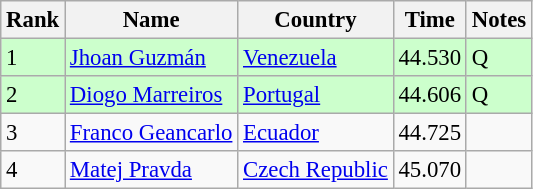<table class="wikitable" style="font-size:95%" style="text-align:center; width:35em;">
<tr>
<th>Rank</th>
<th>Name</th>
<th>Country</th>
<th>Time</th>
<th>Notes</th>
</tr>
<tr bgcolor=ccffcc>
<td>1</td>
<td align=left><a href='#'>Jhoan Guzmán</a></td>
<td align="left"> <a href='#'>Venezuela</a></td>
<td>44.530</td>
<td>Q</td>
</tr>
<tr bgcolor=ccffcc>
<td>2</td>
<td align=left><a href='#'>Diogo Marreiros</a></td>
<td align="left"> <a href='#'>Portugal</a></td>
<td>44.606</td>
<td>Q</td>
</tr>
<tr>
<td>3</td>
<td align=left><a href='#'>Franco Geancarlo</a></td>
<td align="left"> <a href='#'>Ecuador</a></td>
<td>44.725</td>
<td></td>
</tr>
<tr>
<td>4</td>
<td align=left><a href='#'>Matej Pravda</a></td>
<td align=left> <a href='#'>Czech Republic</a></td>
<td>45.070</td>
<td></td>
</tr>
</table>
